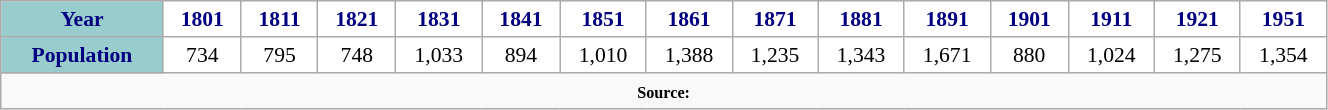<table class="wikitable" style="font-size:90%; width:70%; border:0; text-align:center; line-height:120%;">
<tr>
<th style="background:#9cc; color:navy; height:17px;">Year</th>
<th style="background:#fff; color:navy;">1801</th>
<th style="background:#fff; color:navy;">1811</th>
<th style="background:#fff; color:navy;">1821</th>
<th style="background:#fff; color:navy;">1831</th>
<th style="background:#fff; color:navy;">1841</th>
<th style="background:#fff; color:navy;">1851</th>
<th style="background:#fff; color:navy;">1861</th>
<th style="background:#fff; color:navy;">1871</th>
<th style="background:#fff; color:navy;">1881</th>
<th style="background:#fff; color:navy;">1891</th>
<th style="background:#fff; color:navy;">1901</th>
<th style="background:#fff; color:navy;">1911</th>
<th style="background:#fff; color:navy;">1921</th>
<th style="background:#fff; color:navy;">1951</th>
</tr>
<tr style="text-align:center;">
<th style="background:#9cc; color:navy; height:17px;">Population</th>
<td style="background:#fff; color:black;">734</td>
<td style="background:#fff; color:black;">795</td>
<td style="background:#fff; color:black;">748</td>
<td style="background:#fff; color:black;">1,033</td>
<td style="background:#fff; color:black;">894</td>
<td style="background:#fff; color:black;">1,010</td>
<td style="background:#fff; color:black;">1,388</td>
<td style="background:#fff; color:black;">1,235</td>
<td style="background:#fff; color:black;">1,343</td>
<td style="background:#fff; color:black;">1,671</td>
<td style="background:#fff; color:black;">880</td>
<td style="background:#fff; color:black;">1,024</td>
<td style="background:#fff; color:black;">1,275</td>
<td style="background:#fff; color:black;">1,354</td>
</tr>
<tr>
<td colspan="15" style="text-align:center;font-size:90%;"><small><strong>Source:</strong></small></td>
</tr>
</table>
